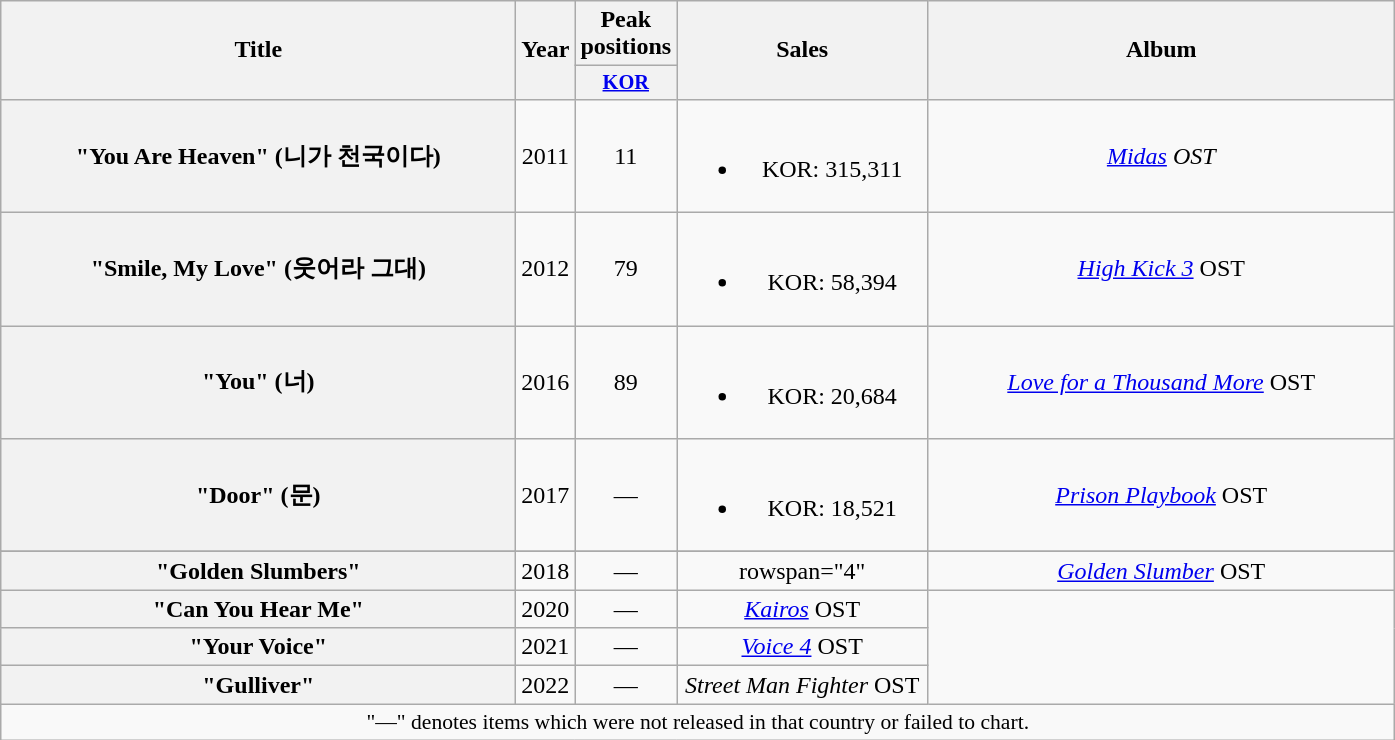<table class="wikitable plainrowheaders" style="text-align:center;">
<tr>
<th rowspan="2" style="width:21em;">Title</th>
<th rowspan="2">Year</th>
<th colspan="1">Peak positions</th>
<th rowspan="2" style="width:10em;">Sales</th>
<th rowspan="2" style="width:19em;">Album</th>
</tr>
<tr>
<th style="width:3em; font-size:85%;"><a href='#'>KOR</a><br></th>
</tr>
<tr>
<th scope="row">"You Are Heaven" (니가 천국이다)</th>
<td>2011</td>
<td>11</td>
<td><br><ul><li>KOR: 315,311</li></ul></td>
<td><em><a href='#'>Midas</a> OST</em></td>
</tr>
<tr>
<th scope="row">"Smile, My Love" (웃어라 그대) </th>
<td>2012</td>
<td>79</td>
<td><br><ul><li>KOR: 58,394</li></ul></td>
<td><em><a href='#'>High Kick 3</a></em> OST</td>
</tr>
<tr>
<th scope="row">"You" (너)</th>
<td>2016</td>
<td>89</td>
<td><br><ul><li>KOR: 20,684</li></ul></td>
<td><em><a href='#'>Love for a Thousand More</a></em> OST</td>
</tr>
<tr>
<th scope="row">"Door" (문) </th>
<td>2017</td>
<td>—</td>
<td><br><ul><li>KOR: 18,521</li></ul></td>
<td><em><a href='#'>Prison Playbook</a></em> OST</td>
</tr>
<tr>
</tr>
<tr>
<th scope="row">"Golden Slumbers"</th>
<td>2018</td>
<td>—</td>
<td>rowspan="4" </td>
<td><em><a href='#'>Golden Slumber</a></em> OST</td>
</tr>
<tr>
<th scope="row">"Can You Hear Me"</th>
<td>2020</td>
<td>—</td>
<td><em><a href='#'>Kairos</a></em> OST</td>
</tr>
<tr>
<th scope="row">"Your Voice"</th>
<td>2021</td>
<td>—</td>
<td><em><a href='#'>Voice 4</a></em> OST</td>
</tr>
<tr>
<th scope="row">"Gulliver"</th>
<td>2022</td>
<td>—</td>
<td><em>Street Man Fighter</em> OST</td>
</tr>
<tr>
<td colspan="5" style="font-size:90%">"—" denotes items which were not released in that country or failed to chart.</td>
</tr>
</table>
